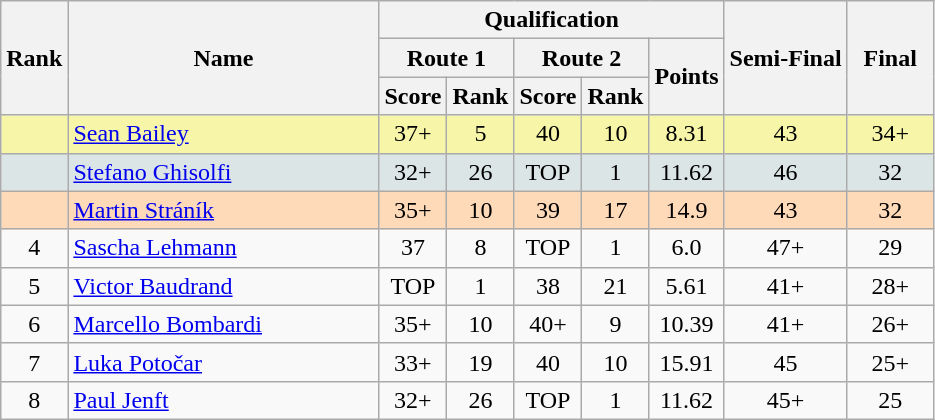<table class="wikitable sortable" style="text-align:center">
<tr>
<th rowspan="3">Rank</th>
<th rowspan="3" width="200">Name</th>
<th colspan="5">Qualification</th>
<th rowspan="3">Semi-Final</th>
<th rowspan="3" width="50">Final</th>
</tr>
<tr>
<th colspan="2">Route 1</th>
<th colspan="2">Route 2</th>
<th rowspan="2">Points</th>
</tr>
<tr>
<th colspan="1" rowspan="1">Score</th>
<th colspan="1" rowspan="1">Rank</th>
<th colspan="1" rowspan="1">Score</th>
<th colspan="1" rowspan="1">Rank</th>
</tr>
<tr bgcolor="#F7F6A8">
<td></td>
<td align="left"> <a href='#'>Sean Bailey</a></td>
<td>37+</td>
<td>5</td>
<td>40</td>
<td>10</td>
<td>8.31</td>
<td>43</td>
<td>34+</td>
</tr>
<tr bgcolor="#DCE5E5">
<td></td>
<td align="left"> <a href='#'>Stefano Ghisolfi</a></td>
<td>32+</td>
<td>26</td>
<td>TOP</td>
<td>1</td>
<td>11.62</td>
<td>46</td>
<td>32</td>
</tr>
<tr bgcolor="#FFDAB9">
<td></td>
<td align="left"> <a href='#'>Martin Stráník</a></td>
<td>35+</td>
<td>10</td>
<td>39</td>
<td>17</td>
<td>14.9</td>
<td>43</td>
<td>32</td>
</tr>
<tr>
<td align="center">4</td>
<td align="left"> <a href='#'>Sascha Lehmann</a></td>
<td>37</td>
<td>8</td>
<td>TOP</td>
<td>1</td>
<td>6.0</td>
<td>47+</td>
<td>29</td>
</tr>
<tr>
<td align="center">5</td>
<td align="left"> <a href='#'>Victor Baudrand</a></td>
<td>TOP</td>
<td>1</td>
<td>38</td>
<td>21</td>
<td>5.61</td>
<td>41+</td>
<td>28+</td>
</tr>
<tr>
<td align="center">6</td>
<td align="left"> <a href='#'>Marcello Bombardi</a></td>
<td>35+</td>
<td>10</td>
<td>40+</td>
<td>9</td>
<td>10.39</td>
<td>41+</td>
<td>26+</td>
</tr>
<tr>
<td align="center">7</td>
<td align="left"> <a href='#'>Luka Potočar</a></td>
<td>33+</td>
<td>19</td>
<td>40</td>
<td>10</td>
<td>15.91</td>
<td>45</td>
<td>25+</td>
</tr>
<tr>
<td align="center">8</td>
<td align="left"> <a href='#'>Paul Jenft</a></td>
<td>32+</td>
<td>26</td>
<td>TOP</td>
<td>1</td>
<td>11.62</td>
<td>45+</td>
<td>25</td>
</tr>
</table>
